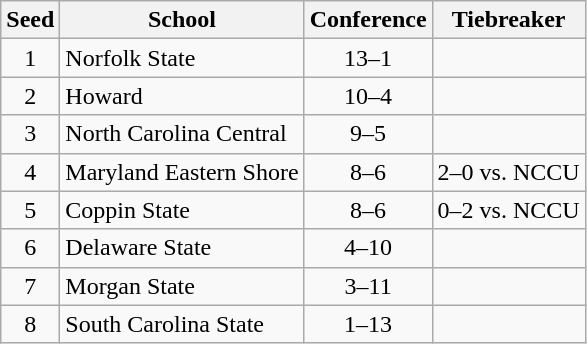<table class="wikitable" style="text-align:center">
<tr>
<th>Seed</th>
<th>School</th>
<th>Conference</th>
<th>Tiebreaker</th>
</tr>
<tr>
<td>1</td>
<td align="left">Norfolk State</td>
<td>13–1</td>
<td></td>
</tr>
<tr>
<td>2</td>
<td align="left">Howard</td>
<td>10–4</td>
<td></td>
</tr>
<tr>
<td>3</td>
<td align="left">North Carolina Central</td>
<td>9–5</td>
<td></td>
</tr>
<tr>
<td>4</td>
<td align="left">Maryland Eastern Shore</td>
<td>8–6</td>
<td>2–0 vs. NCCU</td>
</tr>
<tr>
<td>5</td>
<td align="left">Coppin State</td>
<td>8–6</td>
<td>0–2 vs. NCCU</td>
</tr>
<tr>
<td>6</td>
<td align="left">Delaware State</td>
<td>4–10</td>
<td></td>
</tr>
<tr>
<td>7</td>
<td align="left">Morgan State</td>
<td>3–11</td>
<td></td>
</tr>
<tr>
<td>8</td>
<td align="left">South Carolina State</td>
<td>1–13</td>
<td></td>
</tr>
</table>
